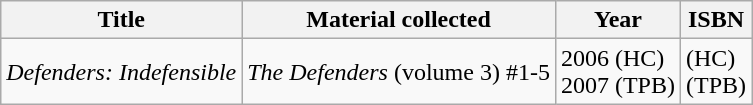<table class="wikitable sortable">
<tr>
<th>Title</th>
<th>Material collected</th>
<th>Year</th>
<th>ISBN</th>
</tr>
<tr>
<td><em>Defenders: Indefensible</em></td>
<td><em>The Defenders</em> (volume 3) #1-5</td>
<td>2006 (HC)<br>2007 (TPB)</td>
<td> (HC)<br>  (TPB)</td>
</tr>
</table>
